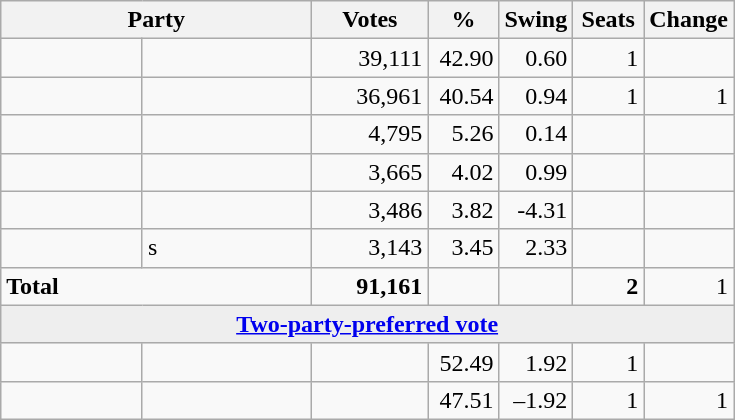<table class="wikitable">
<tr>
<th style="width:200px" colspan=2><strong>Party</strong></th>
<th style="width:70px; text-align:center;"><strong>Votes</strong></th>
<th style="width:40px; text-align:center;"><strong>%</strong></th>
<th style="width:40px; text-align:center;"><strong>Swing</strong></th>
<th style="width:40px; text-align:center;"><strong>Seats</strong></th>
<th style="width:40px; text-align:center;"><strong>Change</strong></th>
</tr>
<tr>
<td> </td>
<td></td>
<td align=right>39,111</td>
<td align=right>42.90</td>
<td align=right>0.60</td>
<td align=right>1</td>
<td align=right></td>
</tr>
<tr>
<td> </td>
<td></td>
<td align=right>36,961</td>
<td align=right>40.54</td>
<td align=right>0.94</td>
<td align=right>1</td>
<td align=right> 1</td>
</tr>
<tr>
<td> </td>
<td></td>
<td align=right>4,795</td>
<td align=right>5.26</td>
<td align=right>0.14</td>
<td align=right></td>
<td align=right></td>
</tr>
<tr>
<td> </td>
<td></td>
<td align=right>3,665</td>
<td align=right>4.02</td>
<td align=right>0.99</td>
<td align=right></td>
<td align=right></td>
</tr>
<tr>
<td> </td>
<td></td>
<td align=right>3,486</td>
<td align=right>3.82</td>
<td align=right>-4.31</td>
<td align=right></td>
<td align=right></td>
</tr>
<tr>
<td> </td>
<td>s</td>
<td align=right>3,143</td>
<td align=right>3.45</td>
<td align=right>2.33</td>
<td align=right></td>
<td align=right></td>
</tr>
<tr>
<td colspan="2" align="left"><strong>Total</strong></td>
<td align=right><strong>91,161</strong></td>
<td align=right></td>
<td align=right></td>
<td align=right><strong>2</strong></td>
<td align=right> 1</td>
</tr>
<tr>
<td colspan="7" style="text-align:center; background:#eee;"><strong><a href='#'>Two-party-preferred vote</a></strong></td>
</tr>
<tr>
<td> </td>
<td></td>
<td align=center></td>
<td align=right>52.49</td>
<td align=right>1.92</td>
<td align=right>1</td>
<td align=right></td>
</tr>
<tr>
<td> </td>
<td></td>
<td align=right> </td>
<td align=right>47.51</td>
<td align=right>–1.92</td>
<td align=right>1</td>
<td align=right> 1</td>
</tr>
</table>
